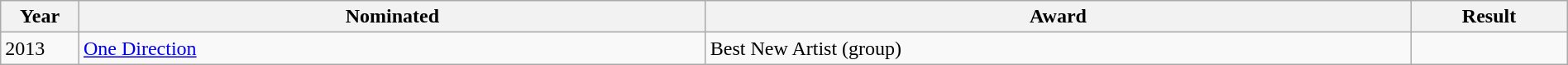<table class="wikitable" style="width:100%;">
<tr>
<th width=5%>Year</th>
<th style="width:40%;">Nominated</th>
<th style="width:45%;">Award</th>
<th style="width:10%;">Result</th>
</tr>
<tr>
<td>2013</td>
<td><a href='#'>One Direction</a></td>
<td>Best New Artist (group)</td>
<td></td>
</tr>
</table>
